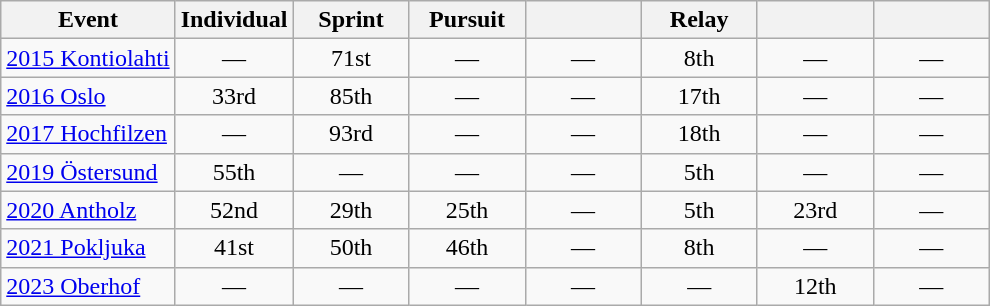<table class="wikitable" style="text-align: center;">
<tr ">
<th>Event</th>
<th style="width:70px;">Individual</th>
<th style="width:70px;">Sprint</th>
<th style="width:70px;">Pursuit</th>
<th style="width:70px;"></th>
<th style="width:70px;">Relay</th>
<th style="width:70px;"></th>
<th style="width:70px;"></th>
</tr>
<tr>
<td align=left> <a href='#'>2015 Kontiolahti</a></td>
<td>—</td>
<td>71st</td>
<td>—</td>
<td>—</td>
<td>8th</td>
<td>—</td>
<td>—</td>
</tr>
<tr>
<td align=left> <a href='#'>2016 Oslo</a></td>
<td>33rd</td>
<td>85th</td>
<td>—</td>
<td>—</td>
<td>17th</td>
<td>—</td>
<td>—</td>
</tr>
<tr>
<td align="left"> <a href='#'>2017 Hochfilzen</a></td>
<td>—</td>
<td>93rd</td>
<td>—</td>
<td>—</td>
<td>18th</td>
<td>—</td>
<td>—</td>
</tr>
<tr>
<td align="left"> <a href='#'>2019 Östersund</a></td>
<td>55th</td>
<td>—</td>
<td>—</td>
<td>—</td>
<td>5th</td>
<td>—</td>
<td>—</td>
</tr>
<tr>
<td align="left"> <a href='#'>2020 Antholz</a></td>
<td>52nd</td>
<td>29th</td>
<td>25th</td>
<td>—</td>
<td>5th</td>
<td>23rd</td>
<td>—</td>
</tr>
<tr>
<td align="left"> <a href='#'>2021 Pokljuka</a></td>
<td>41st</td>
<td>50th</td>
<td>46th</td>
<td>—</td>
<td>8th</td>
<td>—</td>
<td>—</td>
</tr>
<tr>
<td align=left> <a href='#'>2023 Oberhof</a></td>
<td>—</td>
<td>—</td>
<td>—</td>
<td>—</td>
<td>—</td>
<td>12th</td>
<td>—</td>
</tr>
</table>
